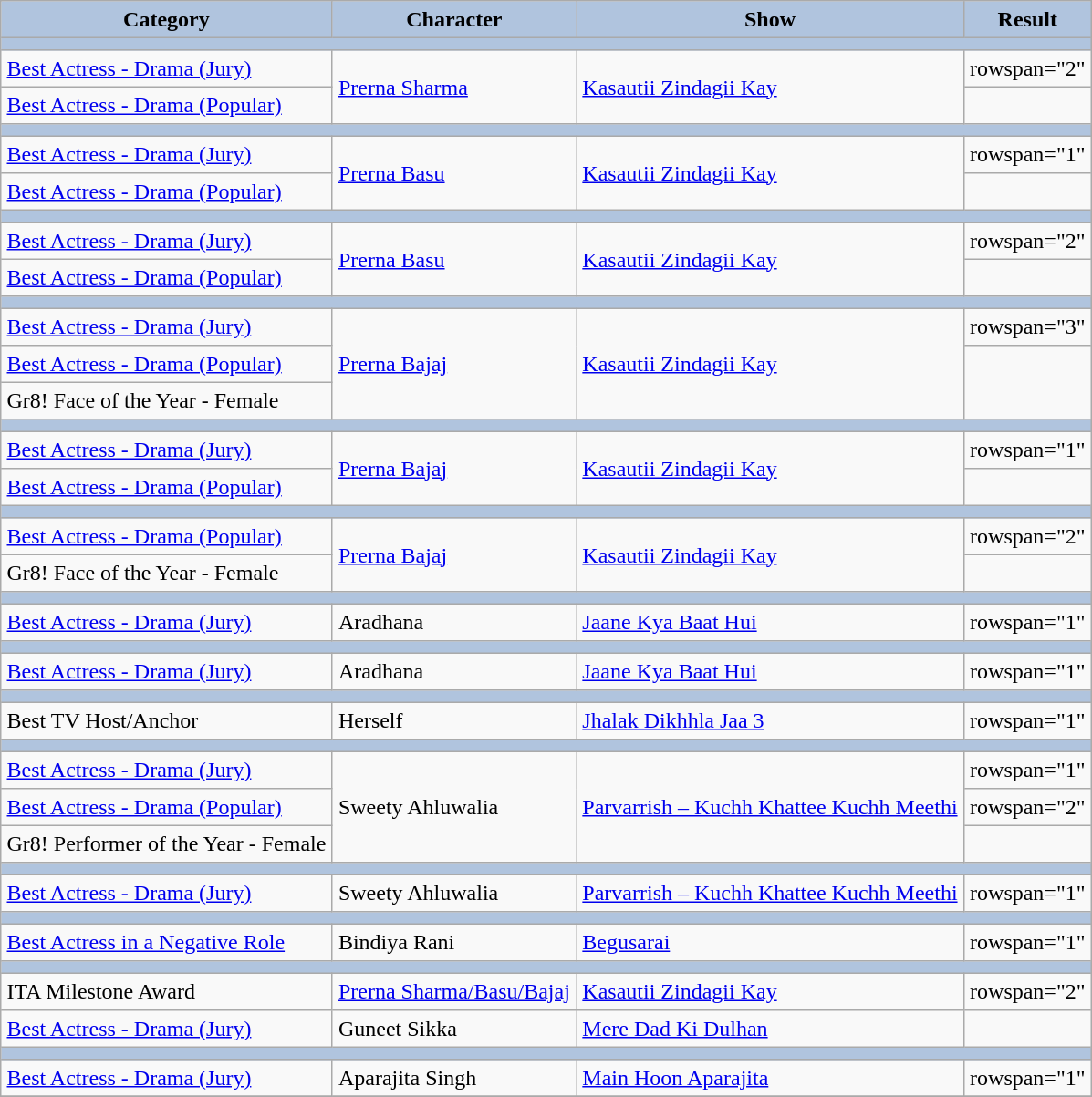<table border="2" cellpadding="4" cellspacing="0" style="margin: 1em 1em 1em 0; background: #f9f9f9; border: 1px #aaa solid; border-collapse: collapse; font-size: 100%;">
<tr bgcolor="#B0C4DE" align="center">
<th>Category</th>
<th>Character</th>
<th>Show</th>
<th>Result</th>
</tr>
<tr>
<td style="background-color:#B0C4DE" colspan="4"></td>
</tr>
<tr>
<td><a href='#'>Best Actress - Drama (Jury)</a></td>
<td rowspan="2"><a href='#'>Prerna Sharma</a></td>
<td rowspan="2"><a href='#'>Kasautii Zindagii Kay</a></td>
<td>rowspan="2"</td>
</tr>
<tr>
<td><a href='#'>Best Actress - Drama (Popular)</a></td>
</tr>
<tr>
<td style="background-color:#B0C4DE" colspan="4"></td>
</tr>
<tr>
<td><a href='#'>Best Actress - Drama (Jury)</a></td>
<td rowspan="2"><a href='#'>Prerna Basu</a></td>
<td rowspan="2"><a href='#'>Kasautii Zindagii Kay</a></td>
<td>rowspan="1" </td>
</tr>
<tr>
<td><a href='#'>Best Actress - Drama (Popular)</a></td>
<td></td>
</tr>
<tr>
<td style="background-color:#B0C4DE" colspan="4"></td>
</tr>
<tr>
<td><a href='#'>Best Actress - Drama (Jury)</a></td>
<td rowspan="2"><a href='#'>Prerna Basu</a></td>
<td rowspan="2"><a href='#'>Kasautii Zindagii Kay</a></td>
<td>rowspan="2"</td>
</tr>
<tr>
<td><a href='#'>Best Actress - Drama (Popular)</a></td>
</tr>
<tr>
<td style="background-color:#B0C4DE" colspan="4"></td>
</tr>
<tr>
<td><a href='#'>Best Actress - Drama (Jury)</a></td>
<td rowspan="3"><a href='#'>Prerna Bajaj</a></td>
<td rowspan="3"><a href='#'>Kasautii Zindagii Kay</a></td>
<td>rowspan="3"</td>
</tr>
<tr>
<td><a href='#'>Best Actress - Drama (Popular)</a></td>
</tr>
<tr>
<td>Gr8! Face of the Year - Female</td>
</tr>
<tr>
<td style="background-color:#B0C4DE" colspan="4"></td>
</tr>
<tr>
<td><a href='#'>Best Actress - Drama (Jury)</a></td>
<td rowspan="2"><a href='#'>Prerna Bajaj</a></td>
<td rowspan="2"><a href='#'>Kasautii Zindagii Kay</a></td>
<td>rowspan="1"</td>
</tr>
<tr>
<td><a href='#'>Best Actress - Drama (Popular)</a></td>
<td></td>
</tr>
<tr>
<td style="background-color:#B0C4DE" colspan="4"></td>
</tr>
<tr>
<td><a href='#'>Best Actress - Drama (Popular)</a></td>
<td rowspan="2"><a href='#'>Prerna Bajaj</a></td>
<td rowspan="2"><a href='#'>Kasautii Zindagii Kay</a></td>
<td>rowspan="2"</td>
</tr>
<tr>
<td>Gr8! Face of the Year - Female</td>
</tr>
<tr>
<td style="background-color:#B0C4DE" colspan="4"></td>
</tr>
<tr>
<td><a href='#'>Best Actress - Drama (Jury)</a></td>
<td>Aradhana</td>
<td><a href='#'>Jaane Kya Baat Hui</a></td>
<td>rowspan="1"</td>
</tr>
<tr>
<td style="background-color:#B0C4DE" colspan="4"></td>
</tr>
<tr>
<td><a href='#'>Best Actress - Drama (Jury)</a></td>
<td>Aradhana</td>
<td><a href='#'>Jaane Kya Baat Hui</a></td>
<td>rowspan="1"</td>
</tr>
<tr>
<td style="background-color:#B0C4DE" colspan="4"></td>
</tr>
<tr>
<td>Best TV Host/Anchor</td>
<td>Herself</td>
<td rowspan="1"><a href='#'>Jhalak Dikhhla Jaa 3</a></td>
<td>rowspan="1"</td>
</tr>
<tr>
<td style="background-color:#B0C4DE" colspan="4"></td>
</tr>
<tr>
<td><a href='#'>Best Actress - Drama (Jury)</a></td>
<td rowspan="3">Sweety Ahluwalia</td>
<td rowspan="3"><a href='#'>Parvarrish – Kuchh Khattee Kuchh Meethi</a></td>
<td>rowspan="1"</td>
</tr>
<tr>
<td><a href='#'>Best Actress - Drama (Popular)</a></td>
<td>rowspan="2"</td>
</tr>
<tr>
<td>Gr8! Performer of the Year - Female</td>
</tr>
<tr>
<td style="background-color:#B0C4DE" colspan="4"></td>
</tr>
<tr>
<td><a href='#'>Best Actress - Drama (Jury)</a></td>
<td rowspan="1">Sweety Ahluwalia</td>
<td rowspan="1"><a href='#'>Parvarrish – Kuchh Khattee Kuchh Meethi</a></td>
<td>rowspan="1"</td>
</tr>
<tr>
<td style="background-color:#B0C4DE" colspan="4"></td>
</tr>
<tr>
<td><a href='#'>Best Actress in a Negative Role</a></td>
<td>Bindiya Rani</td>
<td><a href='#'>Begusarai</a></td>
<td>rowspan="1"</td>
</tr>
<tr>
<td style="background-color:#B0C4DE" colspan="4"></td>
</tr>
<tr>
<td>ITA Milestone Award</td>
<td><a href='#'>Prerna Sharma/Basu/Bajaj</a></td>
<td><a href='#'>Kasautii Zindagii Kay</a></td>
<td>rowspan="2" </td>
</tr>
<tr>
<td><a href='#'>Best Actress - Drama (Jury)</a></td>
<td>Guneet Sikka</td>
<td><a href='#'>Mere Dad Ki Dulhan</a></td>
</tr>
<tr>
<td style="background-color:#B0C4DE" colspan="4"></td>
</tr>
<tr>
<td><a href='#'>Best Actress - Drama (Jury)</a></td>
<td rowspan="1">Aparajita Singh</td>
<td rowspan="1"><a href='#'>Main Hoon Aparajita</a></td>
<td>rowspan="1"</td>
</tr>
<tr>
</tr>
</table>
